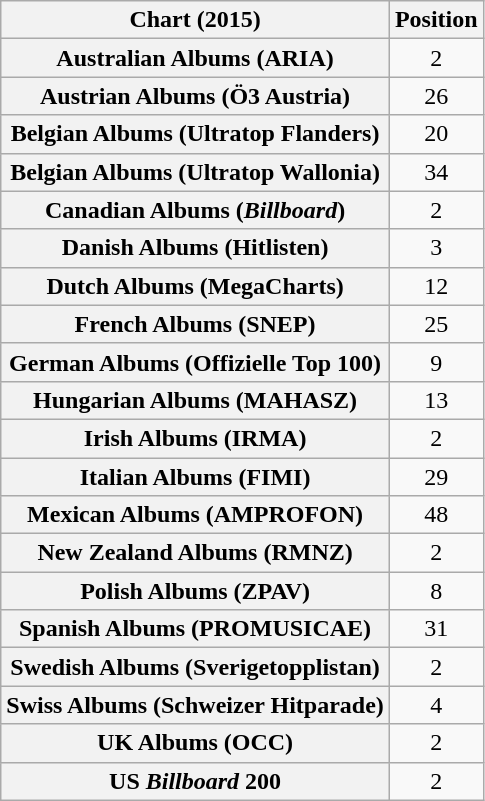<table class="wikitable sortable plainrowheaders" style="text-align:center">
<tr>
<th scope="col">Chart (2015)</th>
<th scope="col">Position</th>
</tr>
<tr>
<th scope="row">Australian Albums (ARIA)</th>
<td>2</td>
</tr>
<tr>
<th scope="row">Austrian Albums (Ö3 Austria)</th>
<td>26</td>
</tr>
<tr>
<th scope="row">Belgian Albums (Ultratop Flanders)</th>
<td>20</td>
</tr>
<tr>
<th scope="row">Belgian Albums (Ultratop Wallonia)</th>
<td>34</td>
</tr>
<tr>
<th scope="row">Canadian Albums (<em>Billboard</em>)</th>
<td>2</td>
</tr>
<tr>
<th scope="row">Danish Albums (Hitlisten)</th>
<td>3</td>
</tr>
<tr>
<th scope="row">Dutch Albums (MegaCharts)</th>
<td>12</td>
</tr>
<tr>
<th scope="row">French Albums (SNEP)</th>
<td>25</td>
</tr>
<tr>
<th scope="row">German Albums (Offizielle Top 100)</th>
<td>9</td>
</tr>
<tr>
<th scope="row">Hungarian Albums (MAHASZ)</th>
<td>13</td>
</tr>
<tr>
<th scope="row">Irish Albums (IRMA)</th>
<td>2</td>
</tr>
<tr>
<th scope="row">Italian Albums (FIMI)</th>
<td>29</td>
</tr>
<tr>
<th scope="row">Mexican Albums (AMPROFON)</th>
<td>48</td>
</tr>
<tr>
<th scope="row">New Zealand Albums (RMNZ)</th>
<td>2</td>
</tr>
<tr>
<th scope="row">Polish Albums (ZPAV)</th>
<td>8</td>
</tr>
<tr>
<th scope="row">Spanish Albums (PROMUSICAE)</th>
<td>31</td>
</tr>
<tr>
<th scope="row">Swedish Albums (Sverigetopplistan)</th>
<td>2</td>
</tr>
<tr>
<th scope="row">Swiss Albums (Schweizer Hitparade)</th>
<td>4</td>
</tr>
<tr>
<th scope="row">UK Albums (OCC)</th>
<td>2</td>
</tr>
<tr>
<th scope="row">US <em>Billboard</em> 200</th>
<td>2</td>
</tr>
</table>
